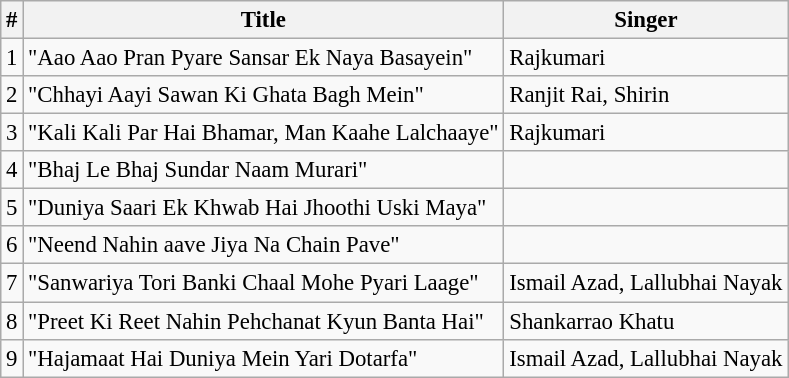<table class="wikitable" style="font-size:95%;">
<tr>
<th>#</th>
<th>Title</th>
<th>Singer</th>
</tr>
<tr>
<td>1</td>
<td>"Aao Aao Pran Pyare Sansar Ek Naya Basayein"</td>
<td>Rajkumari</td>
</tr>
<tr>
<td>2</td>
<td>"Chhayi Aayi Sawan Ki Ghata Bagh Mein"</td>
<td>Ranjit Rai, Shirin</td>
</tr>
<tr>
<td>3</td>
<td>"Kali Kali Par Hai Bhamar, Man Kaahe Lalchaaye"</td>
<td>Rajkumari</td>
</tr>
<tr>
<td>4</td>
<td>"Bhaj Le Bhaj Sundar Naam Murari"</td>
<td></td>
</tr>
<tr>
<td>5</td>
<td>"Duniya Saari Ek Khwab Hai Jhoothi Uski Maya"</td>
<td></td>
</tr>
<tr>
<td>6</td>
<td>"Neend Nahin aave Jiya Na Chain Pave"</td>
<td></td>
</tr>
<tr>
<td>7</td>
<td>"Sanwariya Tori Banki Chaal Mohe Pyari Laage"</td>
<td>Ismail Azad, Lallubhai Nayak</td>
</tr>
<tr>
<td>8</td>
<td>"Preet Ki Reet Nahin Pehchanat Kyun Banta Hai"</td>
<td>Shankarrao Khatu</td>
</tr>
<tr>
<td>9</td>
<td>"Hajamaat Hai Duniya Mein Yari Dotarfa"</td>
<td>Ismail Azad, Lallubhai Nayak</td>
</tr>
</table>
